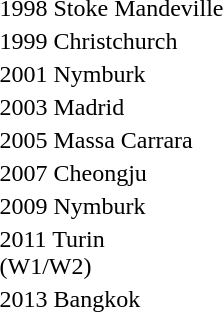<table>
<tr>
<td>1998 Stoke Mandeville</td>
<td></td>
<td></td>
<td></td>
</tr>
<tr>
<td>1999 Christchurch</td>
<td></td>
<td></td>
<td></td>
</tr>
<tr>
<td>2001 Nymburk</td>
<td></td>
<td></td>
<td></td>
</tr>
<tr>
<td>2003 Madrid</td>
<td></td>
<td></td>
<td></td>
</tr>
<tr>
<td>2005 Massa Carrara</td>
<td></td>
<td></td>
<td></td>
</tr>
<tr>
<td>2007 Cheongju</td>
<td></td>
<td></td>
<td></td>
</tr>
<tr>
<td>2009 Nymburk</td>
<td></td>
<td></td>
<td></td>
</tr>
<tr>
<td>2011 Turin<br>(W1/W2)</td>
<td></td>
<td></td>
<td></td>
</tr>
<tr>
<td>2013 Bangkok</td>
<td></td>
<td></td>
<td></td>
</tr>
</table>
